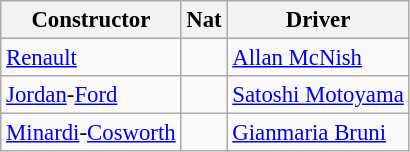<table class="wikitable" style="font-size: 95%">
<tr>
<th>Constructor</th>
<th>Nat</th>
<th>Driver</th>
</tr>
<tr>
<td><a href='#'>Renault</a></td>
<td></td>
<td><a href='#'>Allan McNish</a></td>
</tr>
<tr>
<td><a href='#'>Jordan</a>-<a href='#'>Ford</a></td>
<td></td>
<td><a href='#'>Satoshi Motoyama</a></td>
</tr>
<tr>
<td><a href='#'>Minardi</a>-<a href='#'>Cosworth</a></td>
<td></td>
<td><a href='#'>Gianmaria Bruni</a></td>
</tr>
</table>
